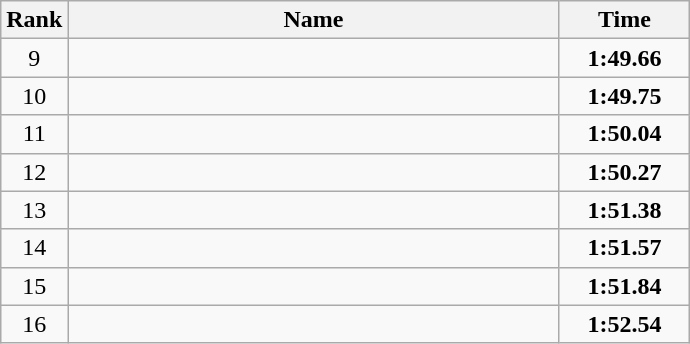<table class="wikitable">
<tr>
<th>Rank</th>
<th align="center" style="width: 20em">Name</th>
<th align="center" style="width: 5em">Time</th>
</tr>
<tr>
<td align="center">9</td>
<td></td>
<td align="center"><strong>1:49.66</strong></td>
</tr>
<tr>
<td align="center">10</td>
<td></td>
<td align="center"><strong>1:49.75</strong></td>
</tr>
<tr>
<td align="center">11</td>
<td></td>
<td align="center"><strong>1:50.04</strong></td>
</tr>
<tr>
<td align="center">12</td>
<td></td>
<td align="center"><strong>1:50.27</strong></td>
</tr>
<tr>
<td align="center">13</td>
<td></td>
<td align="center"><strong>1:51.38</strong></td>
</tr>
<tr>
<td align="center">14</td>
<td></td>
<td align="center"><strong>1:51.57</strong></td>
</tr>
<tr>
<td align="center">15</td>
<td></td>
<td align="center"><strong>1:51.84</strong></td>
</tr>
<tr>
<td align="center">16</td>
<td></td>
<td align="center"><strong>1:52.54</strong></td>
</tr>
</table>
